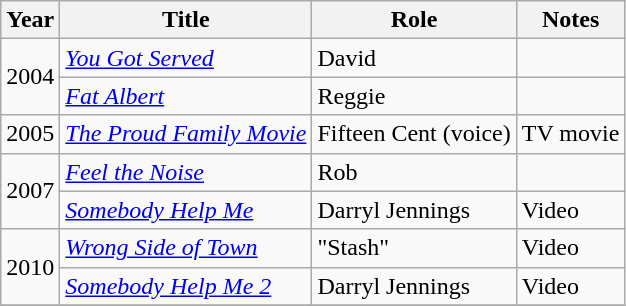<table class="wikitable plainrowheaders sortable" style="margin-right: 0;">
<tr>
<th>Year</th>
<th>Title</th>
<th>Role</th>
<th>Notes</th>
</tr>
<tr>
<td rowspan=2>2004</td>
<td><em><a href='#'>You Got Served</a></em></td>
<td>David</td>
<td></td>
</tr>
<tr>
<td><em><a href='#'>Fat Albert</a></em></td>
<td>Reggie</td>
<td></td>
</tr>
<tr>
<td>2005</td>
<td><em><a href='#'>The Proud Family Movie</a></em></td>
<td>Fifteen Cent (voice)</td>
<td>TV movie</td>
</tr>
<tr>
<td rowspan=2>2007</td>
<td><em><a href='#'>Feel the Noise</a></em></td>
<td>Rob</td>
<td></td>
</tr>
<tr>
<td><em><a href='#'>Somebody Help Me</a></em></td>
<td>Darryl Jennings</td>
<td>Video</td>
</tr>
<tr>
<td rowspan=2>2010</td>
<td><em><a href='#'>Wrong Side of Town</a></em></td>
<td>"Stash"</td>
<td>Video</td>
</tr>
<tr>
<td><em><a href='#'>Somebody Help Me 2</a></em></td>
<td>Darryl Jennings</td>
<td>Video</td>
</tr>
<tr>
</tr>
</table>
